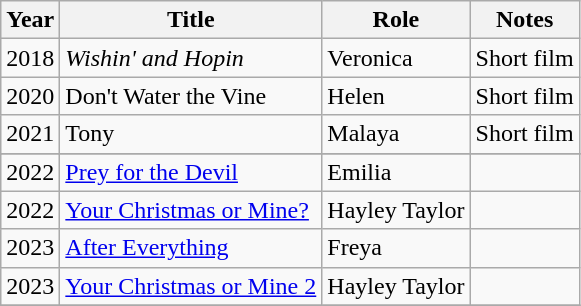<table class="wikitable sortable">
<tr>
<th>Year</th>
<th>Title</th>
<th>Role</th>
<th class="unsortable">Notes</th>
</tr>
<tr>
<td>2018</td>
<td><em>Wishin' and Hopin<strong></td>
<td>Veronica</td>
<td>Short film</td>
</tr>
<tr>
<td>2020</td>
<td></em>Don't Water the Vine<em></td>
<td>Helen</td>
<td>Short film</td>
</tr>
<tr>
<td>2021</td>
<td></em>Tony<em></td>
<td>Malaya</td>
<td>Short film</td>
</tr>
<tr>
</tr>
<tr>
<td>2022</td>
<td></em><a href='#'>Prey for the Devil</a><em></td>
<td>Emilia</td>
<td></td>
</tr>
<tr>
<td>2022</td>
<td></em><a href='#'>Your Christmas or Mine?</a><em></td>
<td>Hayley Taylor</td>
<td></td>
</tr>
<tr>
<td>2023</td>
<td></em><a href='#'>After Everything</a><em></td>
<td>Freya</td>
<td></td>
</tr>
<tr>
<td>2023</td>
<td></em><a href='#'>Your Christmas or Mine 2</a><em></td>
<td>Hayley Taylor</td>
<td></td>
</tr>
<tr>
</tr>
</table>
